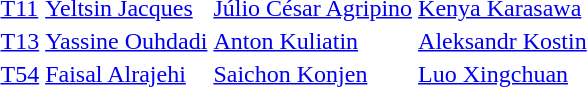<table>
<tr>
<td><a href='#'>T11</a></td>
<td><a href='#'>Yeltsin Jacques</a><br></td>
<td><a href='#'>Júlio César Agripino</a><br></td>
<td><a href='#'>Kenya Karasawa</a><br></td>
</tr>
<tr>
<td><a href='#'>T13</a></td>
<td><a href='#'>Yassine Ouhdadi</a><br></td>
<td><a href='#'>Anton Kuliatin</a><br></td>
<td><a href='#'>Aleksandr Kostin</a><br></td>
</tr>
<tr>
<td><a href='#'>T54</a></td>
<td><a href='#'>Faisal Alrajehi</a><br></td>
<td><a href='#'>Saichon Konjen</a><br></td>
<td><a href='#'>Luo Xingchuan</a><br></td>
</tr>
</table>
